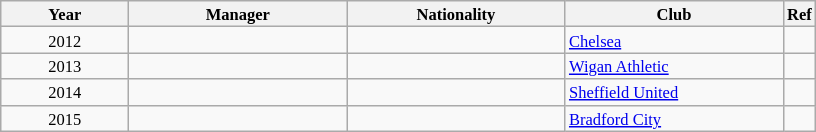<table class="wikitable" style="text-align: left; width=100%; font-size: 11px">
<tr>
<th scope="col" width=80px>Year</th>
<th scope="col" width=140px>Manager</th>
<th scope="col" width=140px>Nationality</th>
<th scope="col" width=140px>Club</th>
<th scope="col" class="unsortable">Ref</th>
</tr>
<tr>
<td style="text-align:center;">2012</td>
<td></td>
<td></td>
<td><a href='#'>Chelsea</a></td>
<td></td>
</tr>
<tr>
<td style="text-align:center;">2013</td>
<td></td>
<td></td>
<td><a href='#'>Wigan Athletic</a></td>
<td></td>
</tr>
<tr>
<td style="text-align:center;">2014</td>
<td></td>
<td></td>
<td><a href='#'>Sheffield United</a></td>
<td></td>
</tr>
<tr>
<td style="text-align:center;">2015</td>
<td></td>
<td></td>
<td><a href='#'>Bradford City</a></td>
<td></td>
</tr>
</table>
